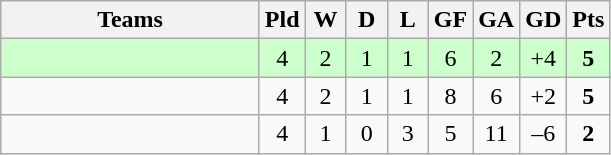<table class="wikitable" style="text-align: center;">
<tr>
<th width=165>Teams</th>
<th width=20>Pld</th>
<th width=20>W</th>
<th width=20>D</th>
<th width=20>L</th>
<th width=20>GF</th>
<th width=20>GA</th>
<th width=20>GD</th>
<th width=20>Pts</th>
</tr>
<tr align=center style="background:#ccffcc;">
<td style="text-align:left;"></td>
<td>4</td>
<td>2</td>
<td>1</td>
<td>1</td>
<td>6</td>
<td>2</td>
<td>+4</td>
<td><strong>5</strong></td>
</tr>
<tr align=center>
<td style="text-align:left;"></td>
<td>4</td>
<td>2</td>
<td>1</td>
<td>1</td>
<td>8</td>
<td>6</td>
<td>+2</td>
<td><strong>5</strong></td>
</tr>
<tr align=center>
<td style="text-align:left;"></td>
<td>4</td>
<td>1</td>
<td>0</td>
<td>3</td>
<td>5</td>
<td>11</td>
<td>–6</td>
<td><strong>2</strong></td>
</tr>
</table>
